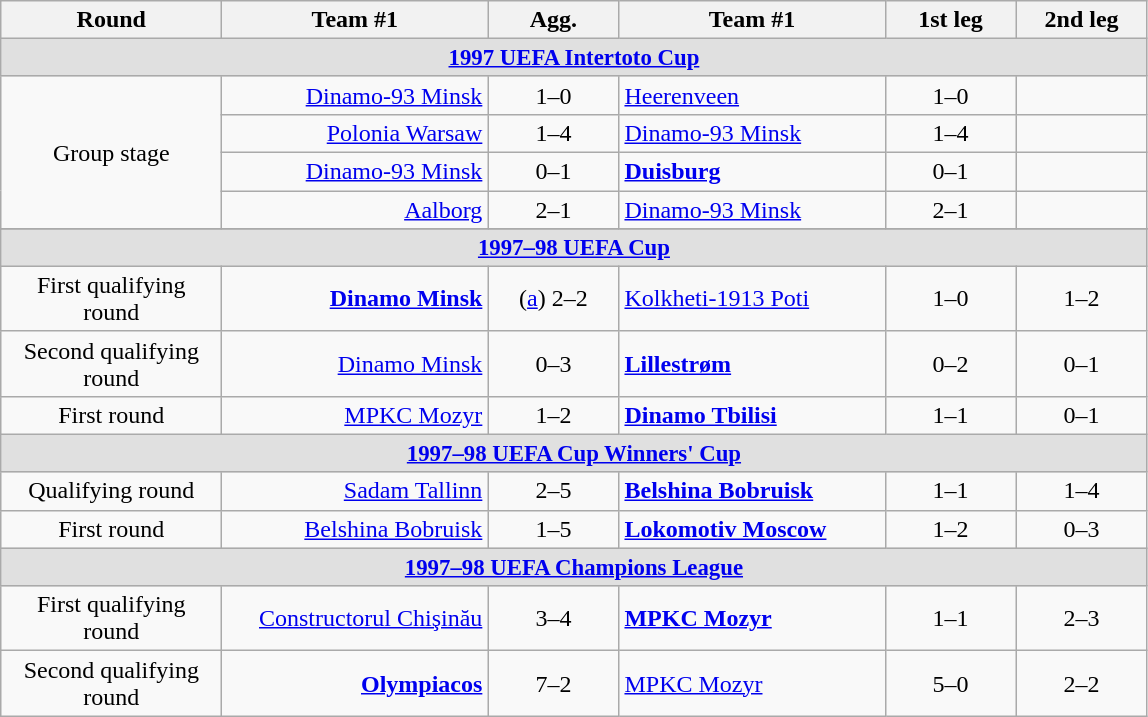<table class="wikitable">
<tr>
<th width="140">Round</th>
<th width="170">Team #1</th>
<th width="80">Agg.</th>
<th width="170">Team #1</th>
<th width="80">1st leg</th>
<th width="80">2nd leg</th>
</tr>
<tr style="background:#E0E0E0; font-size:95%">
<td colspan="6" style="text-align:center"><strong><a href='#'>1997 UEFA Intertoto Cup</a></strong></td>
</tr>
<tr>
<td style="text-align:center" rowspan=4>Group stage</td>
<td style="text-align:right"><a href='#'>Dinamo-93 Minsk</a> </td>
<td style="text-align:center">1–0</td>
<td> <a href='#'>Heerenveen</a></td>
<td style="text-align:center">1–0</td>
<td></td>
</tr>
<tr>
<td style="text-align:right"><a href='#'>Polonia Warsaw</a> </td>
<td style="text-align:center">1–4</td>
<td> <a href='#'>Dinamo-93 Minsk</a></td>
<td style="text-align:center">1–4</td>
<td></td>
</tr>
<tr>
<td style="text-align:right"><a href='#'>Dinamo-93 Minsk</a> </td>
<td style="text-align:center">0–1</td>
<td> <strong><a href='#'>Duisburg</a></strong></td>
<td style="text-align:center">0–1</td>
<td></td>
</tr>
<tr>
<td style="text-align:right"><a href='#'>Aalborg</a> </td>
<td style="text-align:center">2–1</td>
<td> <a href='#'>Dinamo-93 Minsk</a></td>
<td style="text-align:center">2–1</td>
<td></td>
</tr>
<tr>
</tr>
<tr style="background:#E0E0E0; font-size:95%">
<td colspan="6" style="text-align:center"><strong><a href='#'>1997–98 UEFA Cup</a></strong></td>
</tr>
<tr>
<td style="text-align:center">First qualifying round</td>
<td style="text-align:right"><strong><a href='#'>Dinamo Minsk</a></strong> </td>
<td style="text-align:center">(<a href='#'>a</a>) 2–2</td>
<td> <a href='#'>Kolkheti-1913 Poti</a></td>
<td style="text-align:center">1–0</td>
<td style="text-align:center">1–2</td>
</tr>
<tr>
<td style="text-align:center">Second qualifying round</td>
<td style="text-align:right"><a href='#'>Dinamo Minsk</a> </td>
<td style="text-align:center">0–3</td>
<td> <strong><a href='#'>Lillestrøm</a></strong></td>
<td style="text-align:center">0–2</td>
<td style="text-align:center">0–1</td>
</tr>
<tr>
<td style="text-align:center">First round</td>
<td style="text-align:right"><a href='#'>MPKC Mozyr</a> </td>
<td style="text-align:center">1–2</td>
<td> <strong><a href='#'>Dinamo Tbilisi</a></strong></td>
<td style="text-align:center">1–1</td>
<td style="text-align:center">0–1</td>
</tr>
<tr style="background:#E0E0E0; font-size:95%">
<td colspan="6" style="text-align:center"><strong><a href='#'>1997–98 UEFA Cup Winners' Cup</a></strong></td>
</tr>
<tr>
<td style="text-align:center">Qualifying round</td>
<td style="text-align:right"><a href='#'>Sadam Tallinn</a> </td>
<td style="text-align:center">2–5</td>
<td> <strong><a href='#'>Belshina Bobruisk</a></strong></td>
<td style="text-align:center">1–1</td>
<td style="text-align:center">1–4</td>
</tr>
<tr>
<td style="text-align:center">First round</td>
<td style="text-align:right"><a href='#'>Belshina Bobruisk</a> </td>
<td style="text-align:center">1–5</td>
<td> <strong><a href='#'>Lokomotiv Moscow</a></strong></td>
<td style="text-align:center">1–2</td>
<td style="text-align:center">0–3</td>
</tr>
<tr style="background:#E0E0E0; font-size:95%">
<td colspan="6" style="text-align:center"><strong><a href='#'>1997–98 UEFA Champions League</a></strong></td>
</tr>
<tr>
<td style="text-align:center">First qualifying round</td>
<td style="text-align:right"><a href='#'>Constructorul Chişinău</a> </td>
<td style="text-align:center">3–4</td>
<td> <strong><a href='#'>MPKC Mozyr</a></strong></td>
<td style="text-align:center">1–1</td>
<td style="text-align:center">2–3</td>
</tr>
<tr>
<td style="text-align:center">Second qualifying round</td>
<td style="text-align:right"><strong><a href='#'>Olympiacos</a></strong> </td>
<td style="text-align:center">7–2</td>
<td> <a href='#'>MPKC Mozyr</a></td>
<td style="text-align:center">5–0</td>
<td style="text-align:center">2–2</td>
</tr>
</table>
